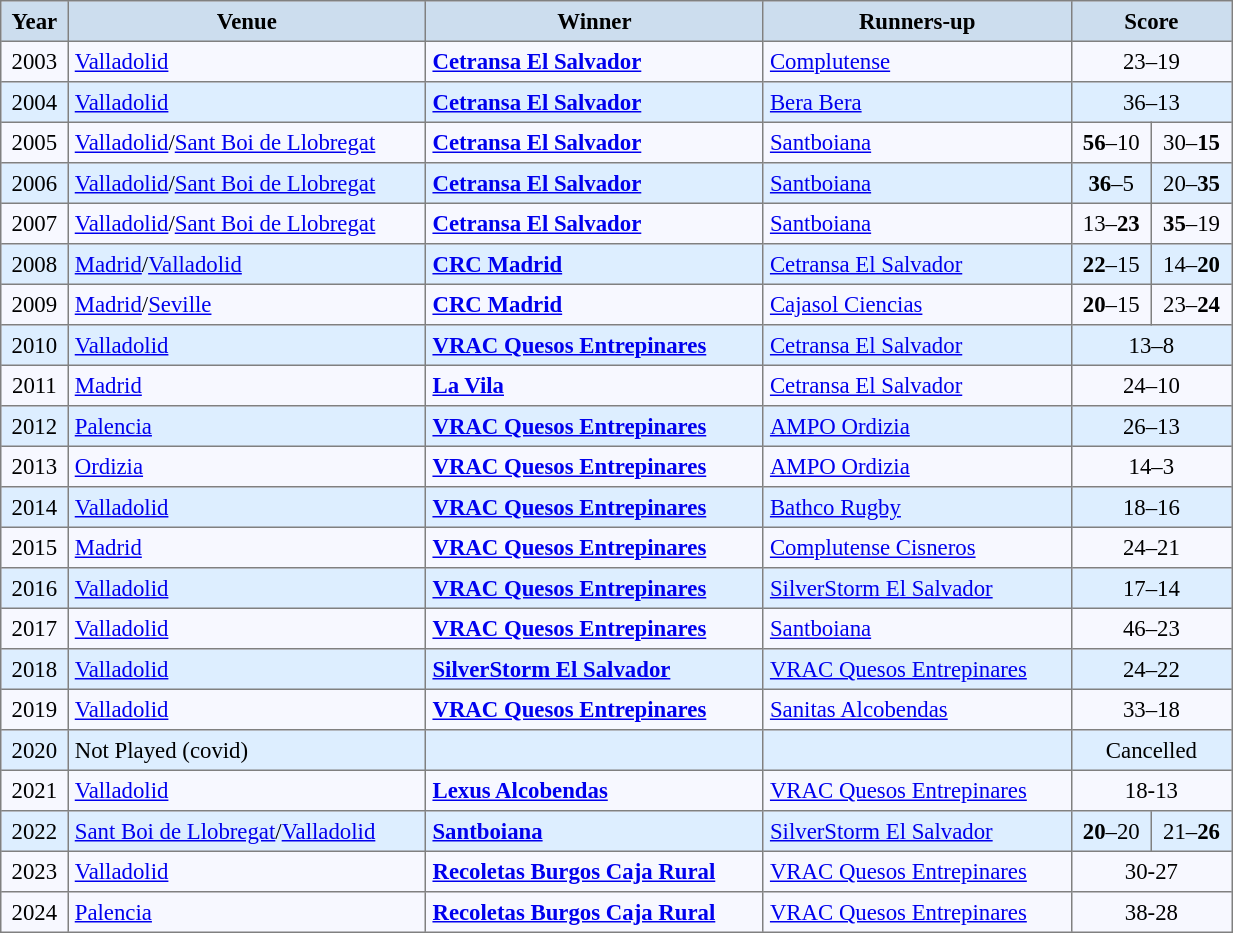<table bgcolor="#f7f8ff" cellpadding="4" width="65%" cellspacing="0" border="1" style="font-size: 95%; border: gray solid 1px; border-collapse: collapse;">
<tr bgcolor="#CCDDEE" align="center">
<td><strong>Year</strong></td>
<td><strong>Venue</strong></td>
<td><strong>Winner</strong></td>
<td><strong>Runners-up</strong></td>
<td colspan="2"><strong>Score</strong></td>
</tr>
<tr>
<td align=center>2003</td>
<td><a href='#'>Valladolid</a></td>
<td> <strong><a href='#'>Cetransa El Salvador</a></strong></td>
<td> <a href='#'>Complutense</a></td>
<td align=center colspan="2">23–19</td>
</tr>
<tr bgcolor="#DDEEFF">
<td align=center>2004</td>
<td><a href='#'>Valladolid</a></td>
<td> <strong><a href='#'>Cetransa El Salvador</a></strong></td>
<td> <a href='#'>Bera Bera</a></td>
<td align=center colspan="2">36–13</td>
</tr>
<tr>
<td align=center>2005</td>
<td><a href='#'>Valladolid</a>/<a href='#'>Sant Boi de Llobregat</a></td>
<td> <strong><a href='#'>Cetransa El Salvador</a></strong></td>
<td> <a href='#'>Santboiana</a></td>
<td align=center><strong>56</strong>–10</td>
<td align=center>30–<strong>15</strong></td>
</tr>
<tr bgcolor="#DDEEFF">
<td align=center>2006</td>
<td><a href='#'>Valladolid</a>/<a href='#'>Sant Boi de Llobregat</a></td>
<td> <strong><a href='#'>Cetransa El Salvador</a></strong></td>
<td> <a href='#'>Santboiana</a></td>
<td align=center><strong>36</strong>–5</td>
<td align=center>20–<strong>35</strong></td>
</tr>
<tr>
<td align=center>2007</td>
<td><a href='#'>Valladolid</a>/<a href='#'>Sant Boi de Llobregat</a></td>
<td> <strong><a href='#'>Cetransa El Salvador</a></strong></td>
<td> <a href='#'>Santboiana</a></td>
<td align=center>13–<strong>23</strong></td>
<td align=center><strong>35</strong>–19</td>
</tr>
<tr bgcolor="#DDEEFF">
<td align=center>2008</td>
<td><a href='#'>Madrid</a>/<a href='#'>Valladolid</a></td>
<td> <strong><a href='#'>CRC Madrid</a></strong></td>
<td> <a href='#'>Cetransa El Salvador</a></td>
<td align=center><strong>22</strong>–15</td>
<td align=center>14–<strong>20</strong></td>
</tr>
<tr>
<td align=center>2009</td>
<td><a href='#'>Madrid</a>/<a href='#'>Seville</a></td>
<td> <strong><a href='#'>CRC Madrid</a></strong></td>
<td> <a href='#'>Cajasol Ciencias</a></td>
<td align=center><strong>20</strong>–15</td>
<td align=center>23–<strong>24</strong></td>
</tr>
<tr bgcolor="#DDEEFF">
<td align=center>2010</td>
<td><a href='#'>Valladolid</a></td>
<td> <strong><a href='#'>VRAC Quesos Entrepinares</a></strong></td>
<td> <a href='#'>Cetransa El Salvador</a></td>
<td align=center colspan="2">13–8</td>
</tr>
<tr>
<td align=center>2011</td>
<td><a href='#'>Madrid</a></td>
<td> <strong><a href='#'>La Vila</a></strong></td>
<td> <a href='#'>Cetransa El Salvador</a></td>
<td align=center colspan="2">24–10</td>
</tr>
<tr bgcolor="#DDEEFF">
<td align=center>2012</td>
<td><a href='#'>Palencia</a></td>
<td> <strong><a href='#'>VRAC Quesos Entrepinares</a></strong></td>
<td> <a href='#'>AMPO Ordizia</a></td>
<td align=center colspan="2">26–13</td>
</tr>
<tr>
<td align=center>2013</td>
<td><a href='#'>Ordizia</a></td>
<td> <strong><a href='#'>VRAC Quesos Entrepinares</a></strong></td>
<td> <a href='#'>AMPO Ordizia</a></td>
<td align=center colspan="2">14–3</td>
</tr>
<tr bgcolor="#DDEEFF">
<td align=center>2014</td>
<td><a href='#'>Valladolid</a></td>
<td> <strong><a href='#'>VRAC Quesos Entrepinares</a></strong></td>
<td> <a href='#'>Bathco Rugby</a></td>
<td align=center colspan="2">18–16</td>
</tr>
<tr>
<td align=center>2015</td>
<td><a href='#'>Madrid</a></td>
<td> <strong><a href='#'>VRAC Quesos Entrepinares</a></strong></td>
<td> <a href='#'>Complutense Cisneros</a></td>
<td align=center colspan="2">24–21</td>
</tr>
<tr bgcolor="#DDEEFF">
<td align=center>2016</td>
<td><a href='#'>Valladolid</a></td>
<td> <strong><a href='#'>VRAC Quesos Entrepinares</a></strong></td>
<td> <a href='#'>SilverStorm El Salvador</a></td>
<td align=center colspan="2">17–14</td>
</tr>
<tr>
<td align=center>2017</td>
<td><a href='#'>Valladolid</a></td>
<td> <strong><a href='#'>VRAC Quesos Entrepinares</a></strong></td>
<td> <a href='#'>Santboiana</a></td>
<td align=center colspan="2">46–23</td>
</tr>
<tr bgcolor="#DDEEFF">
<td align=center>2018</td>
<td><a href='#'>Valladolid</a></td>
<td> <strong><a href='#'>SilverStorm El Salvador</a></strong></td>
<td> <a href='#'>VRAC Quesos Entrepinares</a></td>
<td align=center colspan="2">24–22</td>
</tr>
<tr>
<td align=center>2019</td>
<td><a href='#'>Valladolid</a></td>
<td> <strong><a href='#'>VRAC Quesos Entrepinares</a></strong></td>
<td> <a href='#'>Sanitas Alcobendas</a></td>
<td align=center colspan="2">33–18</td>
</tr>
<tr bgcolor="#DDEEFF">
<td align=center>2020</td>
<td>Not Played (covid)</td>
<td></td>
<td></td>
<td align=center colspan="2">Cancelled</td>
</tr>
<tr>
<td align=center>2021</td>
<td><a href='#'>Valladolid</a></td>
<td> <strong><a href='#'>Lexus Alcobendas</a></strong></td>
<td> <a href='#'>VRAC Quesos Entrepinares</a></td>
<td align=center colspan="2">18-13</td>
</tr>
<tr bgcolor="#DDEEFF">
<td align=center>2022</td>
<td><a href='#'>Sant Boi de Llobregat</a>/<a href='#'>Valladolid</a></td>
<td> <strong><a href='#'>Santboiana</a></strong></td>
<td> <a href='#'>SilverStorm El Salvador</a></td>
<td align=center><strong>20</strong>–20</td>
<td align=center>21–<strong>26</strong></td>
</tr>
<tr>
<td align=center>2023</td>
<td><a href='#'>Valladolid</a></td>
<td> <strong><a href='#'>Recoletas Burgos Caja Rural</a></strong></td>
<td> <a href='#'>VRAC Quesos Entrepinares</a></td>
<td align=center colspan="2">30-27</td>
</tr>
<tr>
<td align=center>2024</td>
<td><a href='#'>Palencia</a></td>
<td> <strong><a href='#'>Recoletas Burgos Caja Rural</a></strong></td>
<td> <a href='#'>VRAC Quesos Entrepinares</a></td>
<td align=center colspan="2">38-28</td>
</tr>
</table>
